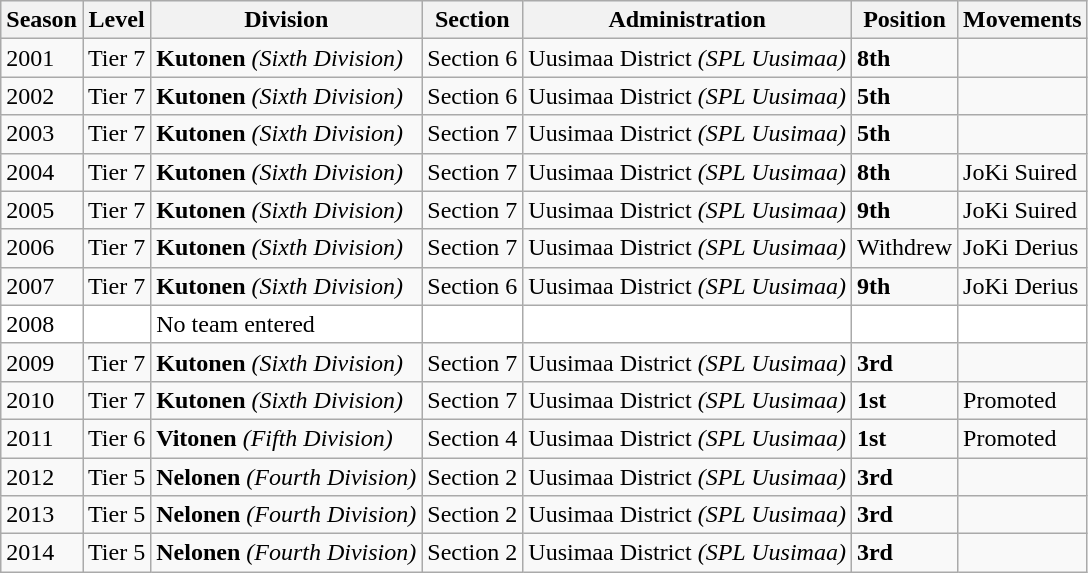<table class="wikitable">
<tr style="background:#f0f6fa;">
<th>Season</th>
<th>Level</th>
<th>Division</th>
<th>Section</th>
<th>Administration</th>
<th>Position</th>
<th>Movements</th>
</tr>
<tr>
<td>2001</td>
<td>Tier 7</td>
<td><strong>Kutonen</strong> <em>(Sixth Division)</em></td>
<td>Section 6</td>
<td>Uusimaa District <em>(SPL Uusimaa)</em></td>
<td><strong>8th</strong></td>
<td></td>
</tr>
<tr>
<td>2002</td>
<td>Tier 7</td>
<td><strong>Kutonen</strong> <em>(Sixth Division)</em></td>
<td>Section 6</td>
<td>Uusimaa District <em>(SPL Uusimaa)</em></td>
<td><strong>5th</strong></td>
<td></td>
</tr>
<tr>
<td>2003</td>
<td>Tier 7</td>
<td><strong>Kutonen</strong> <em>(Sixth Division)</em></td>
<td>Section 7</td>
<td>Uusimaa District <em>(SPL Uusimaa)</em></td>
<td><strong>5th</strong></td>
<td></td>
</tr>
<tr>
<td>2004</td>
<td>Tier 7</td>
<td><strong>Kutonen</strong> <em>(Sixth Division)</em></td>
<td>Section 7</td>
<td>Uusimaa District <em>(SPL Uusimaa)</em></td>
<td><strong>8th</strong></td>
<td>JoKi Suired</td>
</tr>
<tr>
<td>2005</td>
<td>Tier 7</td>
<td><strong>Kutonen</strong> <em>(Sixth Division)</em></td>
<td>Section 7</td>
<td>Uusimaa District <em>(SPL Uusimaa)</em></td>
<td><strong>9th</strong></td>
<td>JoKi Suired</td>
</tr>
<tr>
<td>2006</td>
<td>Tier 7</td>
<td><strong>Kutonen</strong> <em>(Sixth Division)</em></td>
<td>Section 7</td>
<td>Uusimaa District <em>(SPL Uusimaa)</em></td>
<td>Withdrew</td>
<td>JoKi Derius</td>
</tr>
<tr>
<td>2007</td>
<td>Tier 7</td>
<td><strong>Kutonen</strong> <em>(Sixth Division)</em></td>
<td>Section 6</td>
<td>Uusimaa District <em>(SPL Uusimaa)</em></td>
<td><strong>9th</strong></td>
<td>JoKi Derius</td>
</tr>
<tr>
<td style="background:#FFFFFF;">2008</td>
<td style="background:#FFFFFF;"></td>
<td style="background:#FFFFFF;">No team entered</td>
<td style="background:#FFFFFF;"></td>
<td style="background:#FFFFFF;"></td>
<td style="background:#FFFFFF;"></td>
<td style="background:#FFFFFF;"></td>
</tr>
<tr>
<td>2009</td>
<td>Tier 7</td>
<td><strong>Kutonen</strong> <em>(Sixth Division)</em></td>
<td>Section 7</td>
<td>Uusimaa District <em>(SPL Uusimaa)</em></td>
<td><strong>3rd</strong></td>
<td></td>
</tr>
<tr>
<td>2010</td>
<td>Tier 7</td>
<td><strong>Kutonen</strong> <em>(Sixth Division)</em></td>
<td>Section 7</td>
<td>Uusimaa District <em>(SPL Uusimaa)</em></td>
<td><strong>1st</strong></td>
<td>Promoted</td>
</tr>
<tr>
<td>2011</td>
<td>Tier 6</td>
<td><strong>Vitonen</strong> <em>(Fifth Division)</em></td>
<td>Section 4</td>
<td>Uusimaa District <em>(SPL Uusimaa)</em></td>
<td><strong>1st</strong></td>
<td>Promoted</td>
</tr>
<tr>
<td>2012</td>
<td>Tier 5</td>
<td><strong>Nelonen</strong> <em>(Fourth Division)</em></td>
<td>Section 2</td>
<td>Uusimaa District <em>(SPL Uusimaa)</em></td>
<td><strong>3rd</strong></td>
<td></td>
</tr>
<tr>
<td>2013</td>
<td>Tier 5</td>
<td><strong>Nelonen</strong> <em>(Fourth Division)</em></td>
<td>Section 2</td>
<td>Uusimaa District <em>(SPL Uusimaa)</em></td>
<td><strong>3rd</strong></td>
<td></td>
</tr>
<tr>
<td>2014</td>
<td>Tier 5</td>
<td><strong>Nelonen</strong> <em>(Fourth Division)</em></td>
<td>Section 2</td>
<td>Uusimaa District <em>(SPL Uusimaa)</em></td>
<td><strong>3rd</strong></td>
<td></td>
</tr>
</table>
